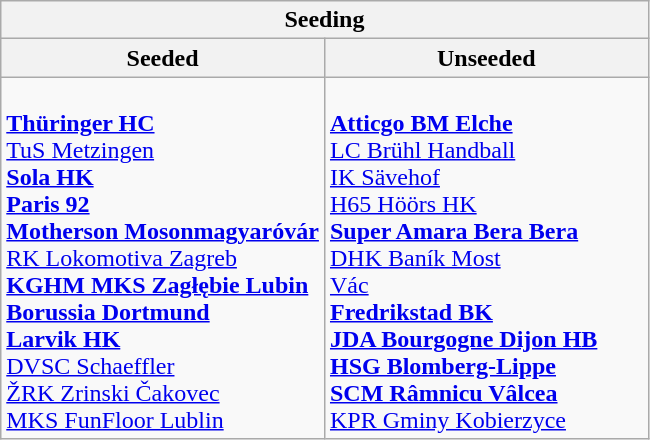<table class="wikitable">
<tr>
<th colspan=2>Seeding</th>
</tr>
<tr>
<th width=50%>Seeded</th>
<th width=50%>Unseeded</th>
</tr>
<tr>
<td><br> <strong><a href='#'>Thüringer HC</a></strong><br>
 <a href='#'>TuS Metzingen</a><br>
 <strong><a href='#'>Sola HK</a></strong><br>
 <strong><a href='#'>Paris 92</a></strong><br>
 <strong><a href='#'>Motherson Mosonmagyaróvár</a></strong><br>
 <a href='#'>RK Lokomotiva Zagreb</a><br>
 <strong><a href='#'>KGHM MKS Zagłębie Lubin</a></strong><br>
 <strong><a href='#'>Borussia Dortmund</a></strong><br>
 <strong><a href='#'>Larvik HK</a></strong><br>
 <a href='#'>DVSC Schaeffler</a><br>
 <a href='#'>ŽRK Zrinski Čakovec</a><br>
 <a href='#'>MKS FunFloor Lublin</a></td>
<td><br> <strong><a href='#'>Atticgo BM Elche</a></strong><br>
 <a href='#'>LC Brühl Handball</a><br>
 <a href='#'>IK Sävehof</a><br>
 <a href='#'>H65 Höörs HK</a><br>
 <strong><a href='#'>Super Amara Bera Bera</a></strong><br>
 <a href='#'>DHK Baník Most</a><br>
 <a href='#'>Vác</a><br>
 <strong><a href='#'>Fredrikstad BK</a></strong><br>
 <strong><a href='#'>JDA Bourgogne Dijon HB</a></strong><br>
 <strong><a href='#'>HSG Blomberg-Lippe</a></strong><br>
 <strong><a href='#'>SCM Râmnicu Vâlcea</a></strong><br>
 <a href='#'>KPR Gminy Kobierzyce</a></td>
</tr>
</table>
